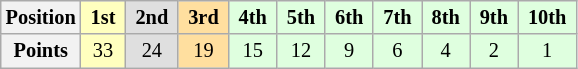<table class="wikitable" style="font-size:85%; text-align:center">
<tr>
<th>Position</th>
<td style="background:#ffffbf;"> <strong>1st</strong> </td>
<td style="background:#dfdfdf;"> <strong>2nd</strong> </td>
<td style="background:#ffdf9f;"> <strong>3rd</strong> </td>
<td style="background:#dfffdf;"> <strong>4th</strong> </td>
<td style="background:#dfffdf;"> <strong>5th</strong> </td>
<td style="background:#dfffdf;"> <strong>6th</strong> </td>
<td style="background:#dfffdf;"> <strong>7th</strong> </td>
<td style="background:#dfffdf;"> <strong>8th</strong> </td>
<td style="background:#dfffdf;"> <strong>9th</strong> </td>
<td style="background:#dfffdf;"> <strong>10th</strong> </td>
</tr>
<tr>
<th>Points</th>
<td style="background:#ffffbf;">33</td>
<td style="background:#dfdfdf;">24</td>
<td style="background:#ffdf9f;">19</td>
<td style="background:#dfffdf;">15</td>
<td style="background:#dfffdf;">12</td>
<td style="background:#dfffdf;">9</td>
<td style="background:#dfffdf;">6</td>
<td style="background:#dfffdf;">4</td>
<td style="background:#dfffdf;">2</td>
<td style="background:#dfffdf;">1</td>
</tr>
</table>
